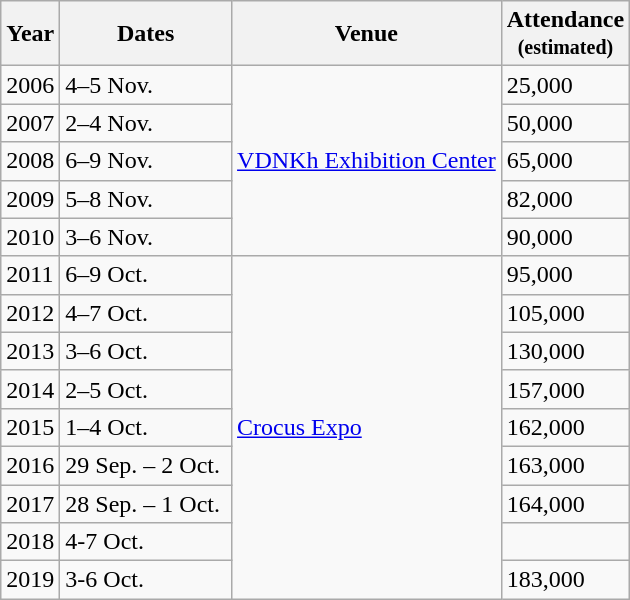<table class="wikitable">
<tr>
<th style="text-align:center;">Year</th>
<th style="text-align:center;">Dates</th>
<th style="text-align:center;">Venue</th>
<th style="text-align:center;">Attendance<br><small>(estimated)</small></th>
</tr>
<tr>
<td>2006</td>
<td>4–5 Nov.</td>
<td rowspan="5"><a href='#'>VDNKh Exhibition Center</a></td>
<td>25,000</td>
</tr>
<tr>
<td>2007</td>
<td>2–4 Nov.</td>
<td>50,000</td>
</tr>
<tr>
<td>2008</td>
<td>6–9 Nov.</td>
<td>65,000</td>
</tr>
<tr>
<td>2009</td>
<td>5–8 Nov.</td>
<td>82,000</td>
</tr>
<tr>
<td>2010</td>
<td>3–6 Nov.</td>
<td>90,000</td>
</tr>
<tr>
<td>2011</td>
<td>6–9 Oct.</td>
<td rowspan="9"><a href='#'>Crocus Expo</a></td>
<td>95,000</td>
</tr>
<tr>
<td>2012</td>
<td>4–7 Oct.</td>
<td>105,000</td>
</tr>
<tr>
<td>2013</td>
<td>3–6 Oct.</td>
<td>130,000</td>
</tr>
<tr>
<td>2014</td>
<td>2–5 Oct.</td>
<td>157,000</td>
</tr>
<tr>
<td>2015</td>
<td>1–4 Oct.</td>
<td>162,000</td>
</tr>
<tr>
<td>2016</td>
<td>29 Sep. – 2 Oct. </td>
<td>163,000</td>
</tr>
<tr>
<td>2017</td>
<td>28 Sep. – 1 Oct. </td>
<td>164,000</td>
</tr>
<tr>
<td>2018</td>
<td>4-7 Oct.</td>
<td></td>
</tr>
<tr>
<td>2019</td>
<td>3-6 Oct.</td>
<td>183,000</td>
</tr>
</table>
